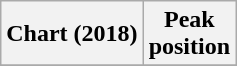<table class="wikitable plainrowheaders" style="text-align:center">
<tr>
<th scope="col">Chart (2018)</th>
<th scope="col">Peak<br>position</th>
</tr>
<tr>
</tr>
</table>
